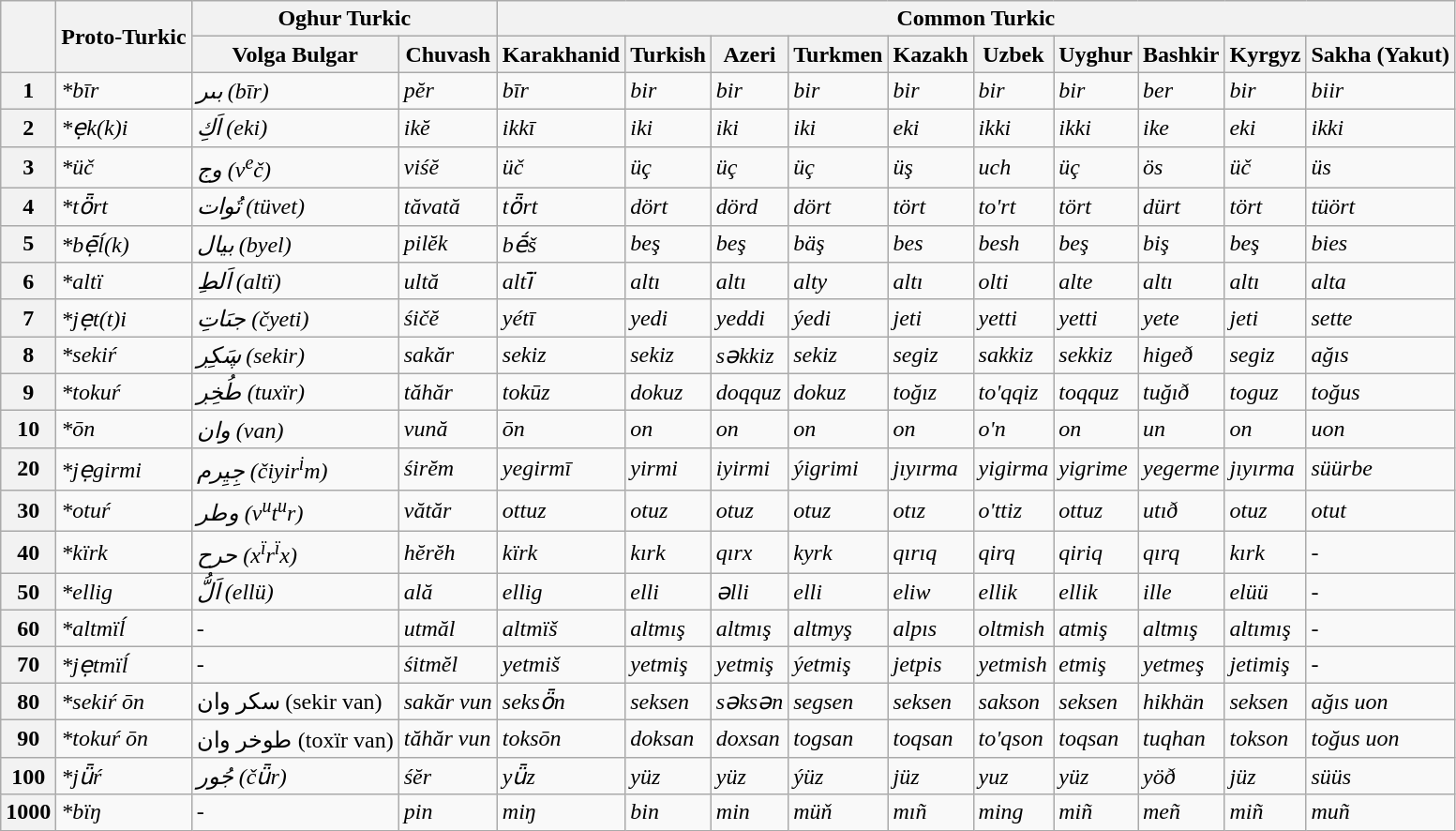<table class="wikitable">
<tr>
<th rowspan="2"></th>
<th rowspan="2">Proto-Turkic</th>
<th colspan="2">Oghur Turkic</th>
<th colspan="10">Common Turkic</th>
</tr>
<tr>
<th>Volga Bulgar</th>
<th>Chuvash</th>
<th>Karakhanid</th>
<th>Turkish</th>
<th>Azeri</th>
<th>Turkmen</th>
<th>Kazakh</th>
<th>Uzbek</th>
<th>Uyghur</th>
<th>Bashkir</th>
<th>Kyrgyz</th>
<th>Sakha (Yakut)</th>
</tr>
<tr>
<th>1</th>
<td><em>*bīr</em></td>
<td><em>بىر (bīr)</em></td>
<td><em>pĕr</em></td>
<td><em>bīr</em></td>
<td><em>bir</em></td>
<td><em>bir</em></td>
<td><em>bir</em></td>
<td><em>bir</em></td>
<td><em>bir</em></td>
<td><em>bir</em></td>
<td><em>ber</em></td>
<td><em>bir</em></td>
<td><em>biir</em></td>
</tr>
<tr>
<th>2</th>
<td><em>*ẹk(k)i</em></td>
<td><em>اَكِ (eki)</em></td>
<td><em>ikĕ</em></td>
<td><em>ikkī</em></td>
<td><em>iki</em></td>
<td><em>iki</em></td>
<td><em>iki</em></td>
<td><em>eki</em></td>
<td><em>ikki</em></td>
<td><em>ikki</em></td>
<td><em>ike</em></td>
<td><em>eki</em></td>
<td><em>ikki</em></td>
</tr>
<tr>
<th>3</th>
<td><em>*üč</em></td>
<td><em>وج (v<sup>e</sup>č)</em></td>
<td><em>viśĕ</em></td>
<td><em>üč</em></td>
<td><em>üç</em></td>
<td><em>üç</em></td>
<td><em>üç</em></td>
<td><em>üş</em></td>
<td><em>uch</em></td>
<td><em>üç</em></td>
<td><em>ös</em></td>
<td><em>üč</em></td>
<td><em>üs</em></td>
</tr>
<tr>
<th>4</th>
<td><em>*tȫrt</em></td>
<td><em>تُوات (tüvet)</em></td>
<td><em>tăvată</em></td>
<td><em>tȫrt</em></td>
<td><em>dört</em></td>
<td><em>dörd</em></td>
<td><em>dört</em></td>
<td><em>tört</em></td>
<td><em>to'rt</em></td>
<td><em>tört</em></td>
<td><em>dürt</em></td>
<td><em>tört</em></td>
<td><em>tüört</em></td>
</tr>
<tr>
<th>5</th>
<td><em>*bẹ̄ĺ(k)</em></td>
<td><em>بيال (byel)</em></td>
<td><em>pilĕk</em></td>
<td><em>bḗš</em></td>
<td><em>beş</em></td>
<td><em>beş</em></td>
<td><em>bäş</em></td>
<td><em>bes</em></td>
<td><em>besh</em></td>
<td><em>beş</em></td>
<td><em>biş</em></td>
<td><em>beş</em></td>
<td><em>bies</em></td>
</tr>
<tr>
<th>6</th>
<td><em>*altï</em></td>
<td><em>اَلطِ (altï)</em></td>
<td><em>ultă</em></td>
<td><em>altï̄</em></td>
<td><em>altı</em></td>
<td><em>altı</em></td>
<td><em>alty</em></td>
<td><em>altı</em></td>
<td><em>olti</em></td>
<td><em>alte</em></td>
<td><em>altı</em></td>
<td><em>altı</em></td>
<td><em>alta</em></td>
</tr>
<tr>
<th>7</th>
<td><em>*jẹt(t)i</em></td>
<td><em>جىَاتِ (čyeti)</em></td>
<td><em>śičĕ</em></td>
<td><em>yétī</em></td>
<td><em>yedi</em></td>
<td><em>yeddi</em></td>
<td><em>ýedi</em></td>
<td><em>jeti</em></td>
<td><em>yetti</em></td>
<td><em>yetti</em></td>
<td><em>yete</em></td>
<td><em>jeti</em></td>
<td><em>sette</em></td>
</tr>
<tr>
<th>8</th>
<td><em>*sekiŕ</em></td>
<td><em>ڛَكِڔ (sekir)</em></td>
<td><em>sakăr</em></td>
<td><em>sekiz</em></td>
<td><em>sekiz</em></td>
<td><em>səkkiz</em></td>
<td><em>sekiz</em></td>
<td><em>segiz</em></td>
<td><em>sakkiz</em></td>
<td><em>sekkiz</em></td>
<td><em>higeð</em></td>
<td><em>segiz</em></td>
<td><em>аğıs</em></td>
</tr>
<tr>
<th>9</th>
<td><em>*tokuŕ</em></td>
<td><em>طُخِڔ (tuxïr)</em></td>
<td><em>tăhăr</em></td>
<td><em>tokūz</em></td>
<td><em>dokuz</em></td>
<td><em>doqquz</em></td>
<td><em>dokuz</em></td>
<td><em>toğız</em></td>
<td><em>to'qqiz</em></td>
<td><em>toqquz</em></td>
<td><em>tuğıð</em></td>
<td><em>toguz</em></td>
<td><em>toğus</em></td>
</tr>
<tr>
<th>10</th>
<td><em>*ōn</em></td>
<td><em>وان (van)</em></td>
<td><em>vună</em></td>
<td><em>ōn</em></td>
<td><em>on</em></td>
<td><em>on</em></td>
<td><em>on</em></td>
<td><em>on</em></td>
<td><em>o'n</em></td>
<td><em>on</em></td>
<td><em>un</em></td>
<td><em>on</em></td>
<td><em>uon</em></td>
</tr>
<tr>
<th>20</th>
<td><em>*jẹgirmi</em></td>
<td><em>جِيِرم (čiyir<sup>i</sup>m)</em></td>
<td><em>śirĕm</em></td>
<td><em>yegirmī</em></td>
<td><em>yirmi</em></td>
<td><em>iyirmi</em></td>
<td><em>ýigrimi</em></td>
<td><em>jıyırma</em></td>
<td><em>yigirma</em></td>
<td><em>yigrime</em></td>
<td><em>yegerme</em></td>
<td><em>jıyırma</em></td>
<td><em>süürbe</em></td>
</tr>
<tr>
<th>30</th>
<td><em>*otuŕ</em></td>
<td><em>وطر (v<sup>u</sup>t<sup>u</sup>r)</em></td>
<td><em>vătăr</em></td>
<td><em>ottuz</em></td>
<td><em>otuz</em></td>
<td><em>otuz</em></td>
<td><em>otuz</em></td>
<td><em>otız</em></td>
<td><em>o'ttiz</em></td>
<td><em>ottuz</em></td>
<td><em>utıð</em></td>
<td><em>otuz</em></td>
<td><em>otut</em></td>
</tr>
<tr>
<th>40</th>
<td><em>*kïrk</em></td>
<td><em>حرح (x<sup>ï</sup>r<sup>ï</sup>x)</em></td>
<td><em>hĕrĕh</em></td>
<td><em>kïrk</em></td>
<td><em>kırk</em></td>
<td><em>qırx</em></td>
<td><em>kyrk</em></td>
<td><em>qırıq</em></td>
<td><em>qirq</em></td>
<td><em>qiriq</em></td>
<td><em>qırq</em></td>
<td><em>kırk</em></td>
<td>-</td>
</tr>
<tr>
<th>50</th>
<td><em>*ellig</em></td>
<td><em>اَلُّ (ellü)</em></td>
<td><em>ală</em></td>
<td><em>ellig</em></td>
<td><em>elli</em></td>
<td><em>əlli</em></td>
<td><em>elli</em></td>
<td><em>eliw</em></td>
<td><em>ellik</em></td>
<td><em>ellik</em></td>
<td><em>ille</em></td>
<td><em>elüü</em></td>
<td>-</td>
</tr>
<tr>
<th>60</th>
<td><em>*altmïĺ</em></td>
<td>-</td>
<td><em>utmăl</em></td>
<td><em>altmïš</em></td>
<td><em>altmış</em></td>
<td><em>altmış</em></td>
<td><em>altmyş</em></td>
<td><em>alpıs</em></td>
<td><em>oltmish</em></td>
<td><em>atmiş</em></td>
<td><em>altmış</em></td>
<td><em>altımış</em></td>
<td>-</td>
</tr>
<tr>
<th>70</th>
<td><em>*jẹtmïĺ</em></td>
<td>-</td>
<td><em>śitmĕl</em></td>
<td><em>yetmiš</em></td>
<td><em>yetmiş</em></td>
<td><em>yetmiş</em></td>
<td><em>ýetmiş</em></td>
<td><em>jetpis</em></td>
<td><em>yetmish</em></td>
<td><em>etmiş</em></td>
<td><em>yetmeş</em></td>
<td><em>jetimiş</em></td>
<td>-</td>
</tr>
<tr>
<th>80</th>
<td><em>*sekiŕ ōn</em></td>
<td>سكر وان (sekir van)</td>
<td><em>sakăr vun</em></td>
<td><em>seksȫn</em></td>
<td><em>seksen</em></td>
<td><em>səksən</em></td>
<td><em>segsen</em></td>
<td><em>seksen</em></td>
<td><em>sakson</em></td>
<td><em>seksen</em></td>
<td><em>hikhän</em></td>
<td><em>seksen</em></td>
<td><em>ağıs uon</em></td>
</tr>
<tr>
<th>90</th>
<td><em>*tokuŕ ōn</em></td>
<td>طوخر وان (toxïr van)</td>
<td><em>tăhăr vun</em></td>
<td><em>toksōn</em></td>
<td><em>doksan</em></td>
<td><em>doxsan</em></td>
<td><em>togsan</em></td>
<td><em>toqsan</em></td>
<td><em>to'qson</em></td>
<td><em>toqsan</em></td>
<td><em>tuqhan</em></td>
<td><em>tokson</em></td>
<td><em>toğus uon</em></td>
</tr>
<tr>
<th>100</th>
<td><em>*jǖŕ</em></td>
<td><em>جُور (čǖr)</em></td>
<td><em>śĕr</em></td>
<td><em>yǖz</em></td>
<td><em>yüz</em></td>
<td><em>yüz</em></td>
<td><em>ýüz</em></td>
<td><em>jüz</em></td>
<td><em>yuz</em></td>
<td><em>yüz</em></td>
<td><em>yöð</em></td>
<td><em>jüz</em></td>
<td><em>süüs</em></td>
</tr>
<tr>
<th>1000</th>
<td><em>*bïŋ</em></td>
<td>-</td>
<td><em>pin</em></td>
<td><em>miŋ</em></td>
<td><em>bin</em></td>
<td><em>min</em></td>
<td><em>müň</em></td>
<td><em>mıñ</em></td>
<td><em>ming</em></td>
<td><em>miñ</em></td>
<td><em>meñ</em></td>
<td><em>miñ</em></td>
<td><em>muñ</em></td>
</tr>
</table>
